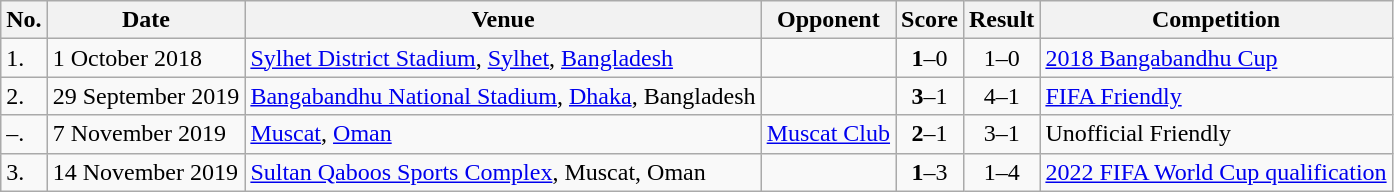<table class="wikitable" style="font-size:100%;">
<tr>
<th>No.</th>
<th>Date</th>
<th>Venue</th>
<th>Opponent</th>
<th>Score</th>
<th>Result</th>
<th>Competition</th>
</tr>
<tr>
<td>1.</td>
<td>1 October 2018</td>
<td><a href='#'>Sylhet District Stadium</a>, <a href='#'>Sylhet</a>, <a href='#'>Bangladesh</a></td>
<td></td>
<td align=center><strong>1</strong>–0</td>
<td align=center>1–0</td>
<td><a href='#'>2018 Bangabandhu Cup</a></td>
</tr>
<tr>
<td>2.</td>
<td>29 September 2019</td>
<td><a href='#'>Bangabandhu National Stadium</a>, <a href='#'>Dhaka</a>, Bangladesh</td>
<td></td>
<td align=center><strong>3</strong>–1</td>
<td align=center>4–1</td>
<td><a href='#'>FIFA Friendly</a></td>
</tr>
<tr>
<td>–.</td>
<td>7 November 2019</td>
<td><a href='#'>Muscat</a>, <a href='#'>Oman</a></td>
<td> <a href='#'>Muscat Club</a></td>
<td align=center><strong>2</strong>–1</td>
<td align=center>3–1</td>
<td>Unofficial Friendly</td>
</tr>
<tr>
<td>3.</td>
<td>14 November 2019</td>
<td><a href='#'>Sultan Qaboos Sports Complex</a>, Muscat, Oman</td>
<td></td>
<td align=center><strong>1</strong>–3</td>
<td align=center>1–4</td>
<td><a href='#'>2022 FIFA World Cup qualification</a></td>
</tr>
</table>
